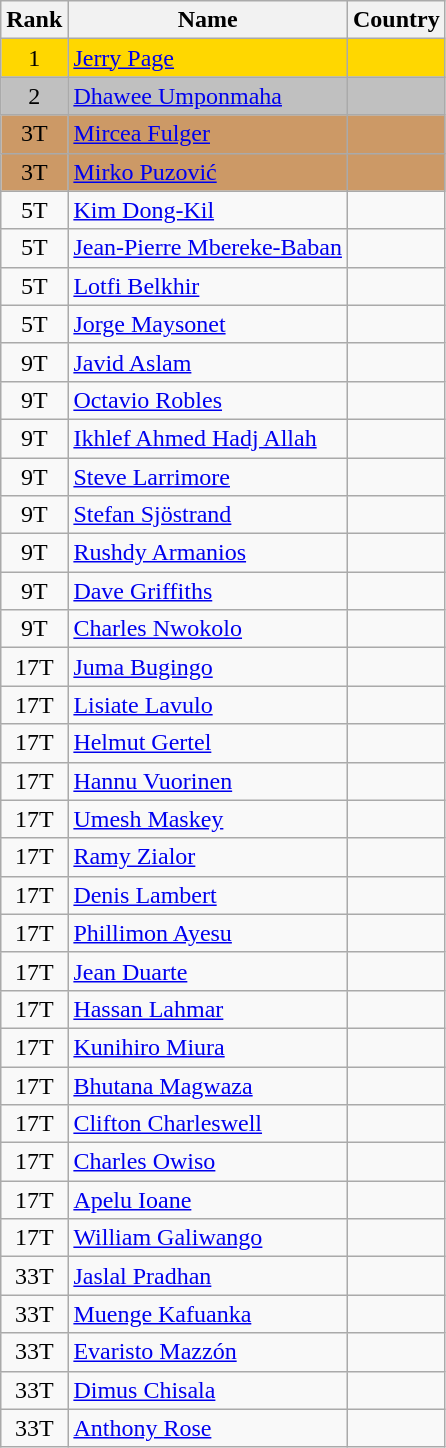<table class="wikitable sortable" style="text-align:center">
<tr>
<th>Rank</th>
<th>Name</th>
<th>Country</th>
</tr>
<tr bgcolor=gold>
<td>1</td>
<td align="left"><a href='#'>Jerry Page</a></td>
<td align="left"></td>
</tr>
<tr bgcolor=silver>
<td>2</td>
<td align="left"><a href='#'>Dhawee Umponmaha</a></td>
<td align="left"></td>
</tr>
<tr bgcolor=#CC9966>
<td>3T</td>
<td align="left"><a href='#'>Mircea Fulger</a></td>
<td align="left"></td>
</tr>
<tr bgcolor=#CC9966>
<td>3T</td>
<td align="left"><a href='#'>Mirko Puzović</a></td>
<td align="left"></td>
</tr>
<tr>
<td>5T</td>
<td align="left"><a href='#'>Kim Dong-Kil</a></td>
<td align="left"></td>
</tr>
<tr>
<td>5T</td>
<td align="left"><a href='#'>Jean-Pierre Mbereke-Baban</a></td>
<td align="left"></td>
</tr>
<tr>
<td>5T</td>
<td align="left"><a href='#'>Lotfi Belkhir</a></td>
<td align="left"></td>
</tr>
<tr>
<td>5T</td>
<td align="left"><a href='#'>Jorge Maysonet</a></td>
<td align="left"></td>
</tr>
<tr>
<td>9T</td>
<td align="left"><a href='#'>Javid Aslam</a></td>
<td align="left"></td>
</tr>
<tr>
<td>9T</td>
<td align="left"><a href='#'>Octavio Robles</a></td>
<td align="left"></td>
</tr>
<tr>
<td>9T</td>
<td align="left"><a href='#'>Ikhlef Ahmed Hadj Allah</a></td>
<td align="left"></td>
</tr>
<tr>
<td>9T</td>
<td align="left"><a href='#'>Steve Larrimore</a></td>
<td align="left"></td>
</tr>
<tr>
<td>9T</td>
<td align="left"><a href='#'>Stefan Sjöstrand</a></td>
<td align="left"></td>
</tr>
<tr>
<td>9T</td>
<td align="left"><a href='#'>Rushdy Armanios</a></td>
<td align="left"></td>
</tr>
<tr>
<td>9T</td>
<td align="left"><a href='#'>Dave Griffiths</a></td>
<td align="left"></td>
</tr>
<tr>
<td>9T</td>
<td align="left"><a href='#'>Charles Nwokolo</a></td>
<td align="left"></td>
</tr>
<tr>
<td>17T</td>
<td align="left"><a href='#'>Juma Bugingo</a></td>
<td align="left"></td>
</tr>
<tr>
<td>17T</td>
<td align="left"><a href='#'>Lisiate Lavulo</a></td>
<td align="left"></td>
</tr>
<tr>
<td>17T</td>
<td align="left"><a href='#'>Helmut Gertel</a></td>
<td align="left"></td>
</tr>
<tr>
<td>17T</td>
<td align="left"><a href='#'>Hannu Vuorinen</a></td>
<td align="left"></td>
</tr>
<tr>
<td>17T</td>
<td align="left"><a href='#'>Umesh Maskey</a></td>
<td align="left"></td>
</tr>
<tr>
<td>17T</td>
<td align="left"><a href='#'>Ramy Zialor</a></td>
<td align="left"></td>
</tr>
<tr>
<td>17T</td>
<td align="left"><a href='#'>Denis Lambert</a></td>
<td align="left"></td>
</tr>
<tr>
<td>17T</td>
<td align="left"><a href='#'>Phillimon Ayesu</a></td>
<td align="left"></td>
</tr>
<tr>
<td>17T</td>
<td align="left"><a href='#'>Jean Duarte</a></td>
<td align="left"></td>
</tr>
<tr>
<td>17T</td>
<td align="left"><a href='#'>Hassan Lahmar</a></td>
<td align="left"></td>
</tr>
<tr>
<td>17T</td>
<td align="left"><a href='#'>Kunihiro Miura</a></td>
<td align="left"></td>
</tr>
<tr>
<td>17T</td>
<td align="left"><a href='#'>Bhutana Magwaza</a></td>
<td align="left"></td>
</tr>
<tr>
<td>17T</td>
<td align="left"><a href='#'>Clifton Charleswell</a></td>
<td align="left"></td>
</tr>
<tr>
<td>17T</td>
<td align="left"><a href='#'>Charles Owiso</a></td>
<td align="left"></td>
</tr>
<tr>
<td>17T</td>
<td align="left"><a href='#'>Apelu Ioane</a></td>
<td align="left"></td>
</tr>
<tr>
<td>17T</td>
<td align="left"><a href='#'>William Galiwango</a></td>
<td align="left"></td>
</tr>
<tr>
<td>33T</td>
<td align="left"><a href='#'>Jaslal Pradhan</a></td>
<td align="left"></td>
</tr>
<tr>
<td>33T</td>
<td align="left"><a href='#'>Muenge Kafuanka</a></td>
<td align="left"></td>
</tr>
<tr>
<td>33T</td>
<td align="left"><a href='#'>Evaristo Mazzón</a></td>
<td align="left"></td>
</tr>
<tr>
<td>33T</td>
<td align="left"><a href='#'>Dimus Chisala</a></td>
<td align="left"></td>
</tr>
<tr>
<td>33T</td>
<td align="left"><a href='#'>Anthony Rose</a></td>
<td align="left"></td>
</tr>
</table>
